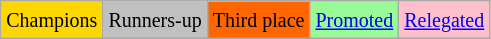<table class="wikitable">
<tr>
<td bgcolor=gold><small>Champions</small></td>
<td bgcolor=silver><small>Runners-up</small></td>
<td bgcolor=ff6600><small>Third place</small></td>
<td bgcolor=palegreen><small><a href='#'>Promoted</a></small></td>
<td bgcolor=pink><small><a href='#'>Relegated</a></small></td>
</tr>
</table>
